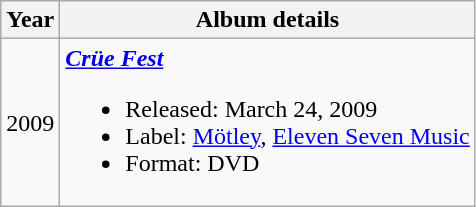<table class="wikitable">
<tr>
<th>Year</th>
<th>Album details</th>
</tr>
<tr>
<td>2009</td>
<td><strong><em><a href='#'>Crüe Fest</a></em></strong><br><ul><li>Released: March 24, 2009</li><li>Label: <a href='#'>Mötley</a>, <a href='#'>Eleven Seven Music</a></li><li>Format: DVD</li></ul></td>
</tr>
</table>
